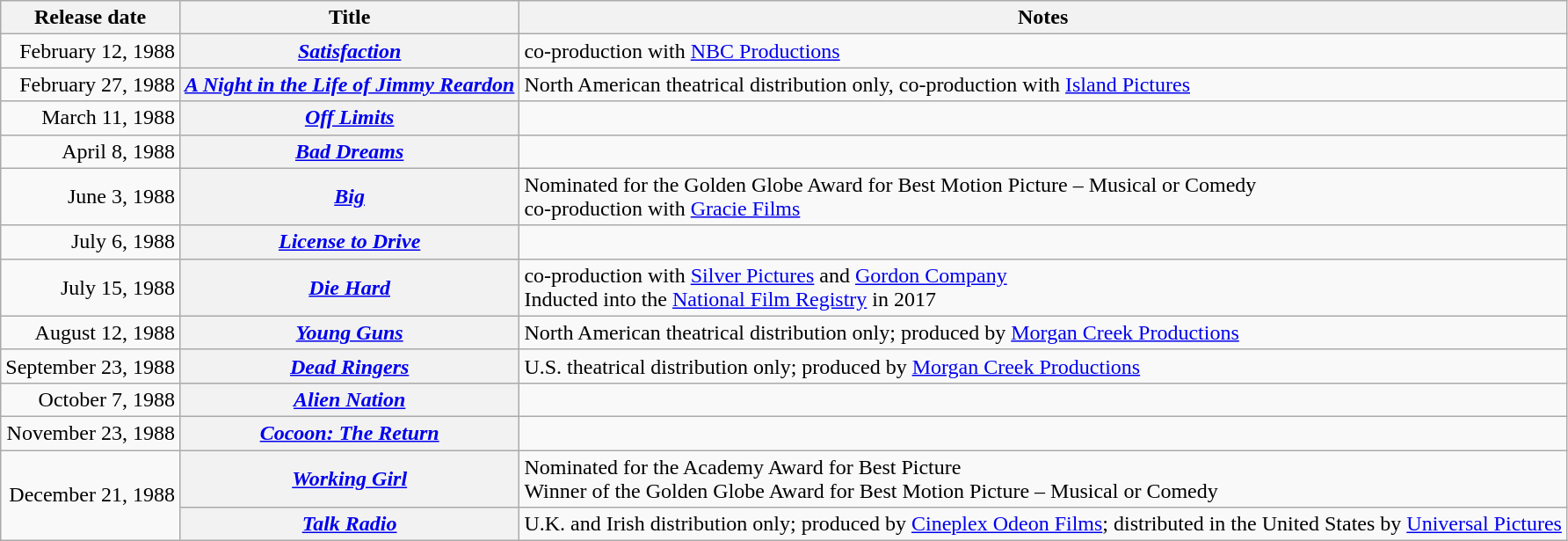<table class="wikitable plainrowheaders sortable">
<tr>
<th scope="col">Release date</th>
<th scope="col">Title</th>
<th scope="col" class="unsortable">Notes</th>
</tr>
<tr>
<td style="text-align:right;">February 12, 1988</td>
<th scope="row"><em><a href='#'>Satisfaction</a></em></th>
<td>co-production with <a href='#'>NBC Productions</a></td>
</tr>
<tr>
<td style="text-align:right;">February 27, 1988</td>
<th scope="row"><em><a href='#'>A Night in the Life of Jimmy Reardon</a></em></th>
<td>North American theatrical distribution only, co-production with <a href='#'>Island Pictures</a></td>
</tr>
<tr>
<td style="text-align:right;">March 11, 1988</td>
<th scope="row"><em><a href='#'>Off Limits</a></em></th>
<td></td>
</tr>
<tr>
<td style="text-align:right;">April 8, 1988</td>
<th scope="row"><em><a href='#'>Bad Dreams</a></em></th>
<td></td>
</tr>
<tr>
<td style="text-align:right;">June 3, 1988</td>
<th scope="row"><em><a href='#'>Big</a></em></th>
<td>Nominated for the Golden Globe Award for Best Motion Picture – Musical or Comedy<br>co-production with <a href='#'>Gracie Films</a></td>
</tr>
<tr>
<td style="text-align:right;">July 6, 1988</td>
<th scope="row"><em><a href='#'>License to Drive</a></em></th>
<td></td>
</tr>
<tr>
<td style="text-align:right;">July 15, 1988</td>
<th scope="row"><em><a href='#'>Die Hard</a></em></th>
<td>co-production with <a href='#'>Silver Pictures</a> and <a href='#'>Gordon Company</a><br>Inducted into the <a href='#'>National Film Registry</a> in 2017</td>
</tr>
<tr>
<td style="text-align:right;">August 12, 1988</td>
<th scope="row"><em><a href='#'>Young Guns</a></em></th>
<td>North American theatrical distribution only; produced by <a href='#'>Morgan Creek Productions</a></td>
</tr>
<tr>
<td style="text-align:right;">September 23, 1988</td>
<th scope="row"><em><a href='#'>Dead Ringers</a></em></th>
<td>U.S. theatrical distribution only; produced by <a href='#'>Morgan Creek Productions</a></td>
</tr>
<tr>
<td style="text-align:right;">October 7, 1988</td>
<th scope="row"><em><a href='#'>Alien Nation</a></em></th>
<td></td>
</tr>
<tr>
<td style="text-align:right;">November 23, 1988</td>
<th scope="row"><em><a href='#'>Cocoon: The Return</a></em></th>
<td></td>
</tr>
<tr>
<td style="text-align:right;" rowspan="2">December 21, 1988</td>
<th scope="row"><em><a href='#'>Working Girl</a></em></th>
<td>Nominated for the Academy Award for Best Picture<br>Winner of the Golden Globe Award for Best Motion Picture – Musical or Comedy</td>
</tr>
<tr>
<th scope="row"><em><a href='#'>Talk Radio</a></em></th>
<td>U.K. and Irish distribution only; produced by <a href='#'>Cineplex Odeon Films</a>; distributed in the United States by <a href='#'>Universal Pictures</a></td>
</tr>
</table>
